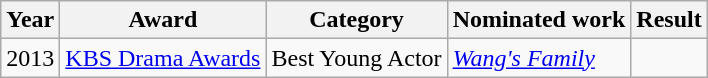<table class="wikitable">
<tr>
<th>Year</th>
<th>Award</th>
<th>Category</th>
<th>Nominated work</th>
<th>Result</th>
</tr>
<tr>
<td>2013</td>
<td><a href='#'>KBS Drama Awards</a></td>
<td>Best Young Actor</td>
<td><em><a href='#'>Wang's Family</a></em></td>
<td></td>
</tr>
</table>
